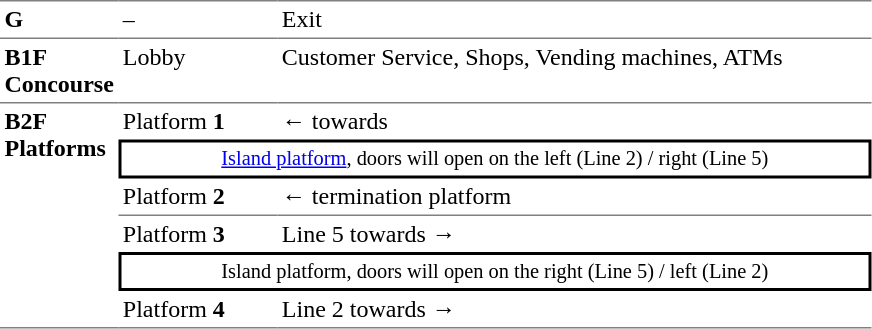<table table border=0 cellspacing=0 cellpadding=3>
<tr>
<td style="border-top:solid 1px gray;" width=50 valign=top><strong>G</strong></td>
<td style="border-top:solid 1px gray;" width=100 valign=top>–</td>
<td style="border-top:solid 1px gray;" width=390 valign=top>Exit</td>
</tr>
<tr>
<td style="border-bottom:solid 1px gray; border-top:solid 1px gray;" valign=top width=50><strong>B1F<br>Concourse</strong></td>
<td style="border-bottom:solid 1px gray; border-top:solid 1px gray;" valign=top width=100>Lobby</td>
<td style="border-bottom:solid 1px gray; border-top:solid 1px gray;" valign=top width=390>Customer Service, Shops, Vending machines, ATMs</td>
</tr>
<tr>
<td style="border-bottom:solid 1px gray;" rowspan="6" valign=top><strong>B2F<br>Platforms</strong></td>
<td>Platform <strong>1</strong></td>
<td>←  towards  </td>
</tr>
<tr>
<td style="border-right:solid 2px black;border-left:solid 2px black;border-top:solid 2px black;border-bottom:solid 2px black;font-size:85%;text-align:center;" colspan=2><a href='#'>Island platform</a>, doors will open on the left (Line 2) / right (Line 5)</td>
</tr>
<tr>
<td style="border-bottom:solid 1px gray;">Platform <strong>2</strong></td>
<td style="border-bottom:solid 1px gray;">←  termination platform</td>
</tr>
<tr>
<td>Platform <strong>3</strong></td>
<td>  Line 5 towards   →</td>
</tr>
<tr>
<td style="border-right:solid 2px black;border-left:solid 2px black;border-top:solid 2px black;border-bottom:solid 2px black;font-size:85%;text-align:center;" colspan=2>Island platform, doors will open on the right (Line 5) / left (Line 2)</td>
</tr>
<tr>
<td style="border-bottom:solid 1px gray;">Platform <strong>4</strong></td>
<td style="border-bottom:solid 1px gray;">  Line 2 towards   →</td>
</tr>
</table>
